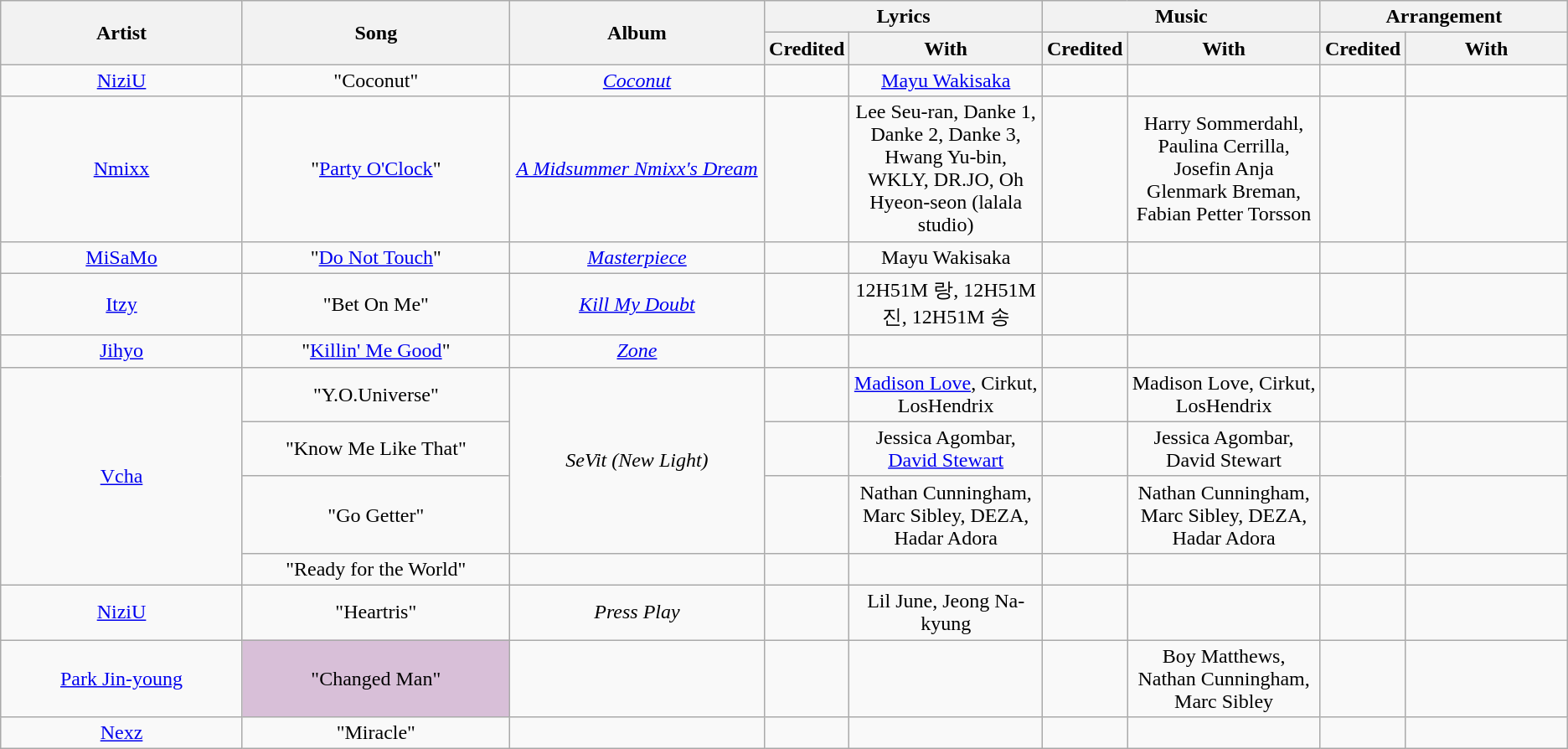<table class="wikitable plainrowheaders" style="text-align:center;">
<tr>
<th rowspan="2" width="300px">Artist</th>
<th rowspan="2" width="300px">Song</th>
<th rowspan="2" width="300px">Album</th>
<th colspan="2">Lyrics</th>
<th colspan="2">Music</th>
<th colspan="2">Arrangement</th>
</tr>
<tr>
<th width="50px">Credited</th>
<th width="200px">With</th>
<th width="50px">Credited</th>
<th width="200px">With</th>
<th width="50px">Credited</th>
<th width="200px">With</th>
</tr>
<tr>
<td><a href='#'>NiziU</a></td>
<td>"Coconut"</td>
<td><em><a href='#'>Coconut</a></em></td>
<td></td>
<td><a href='#'>Mayu Wakisaka</a></td>
<td></td>
<td></td>
<td></td>
<td></td>
</tr>
<tr>
<td><a href='#'>Nmixx</a></td>
<td>"<a href='#'>Party O'Clock</a>"</td>
<td><em><a href='#'>A Midsummer Nmixx's Dream</a></em></td>
<td></td>
<td>Lee Seu-ran, Danke 1, Danke 2, Danke 3, Hwang Yu-bin, WKLY, DR.JO, Oh Hyeon-seon (lalala studio)</td>
<td></td>
<td>Harry Sommerdahl, Paulina Cerrilla, Josefin Anja Glenmark Breman, Fabian Petter Torsson</td>
<td></td>
<td></td>
</tr>
<tr>
<td><a href='#'>MiSaMo</a></td>
<td>"<a href='#'>Do Not Touch</a>"</td>
<td><em><a href='#'>Masterpiece</a></em></td>
<td></td>
<td>Mayu Wakisaka</td>
<td></td>
<td></td>
<td></td>
<td></td>
</tr>
<tr>
<td><a href='#'>Itzy</a></td>
<td>"Bet On Me"</td>
<td><em><a href='#'>Kill My Doubt</a></em></td>
<td></td>
<td>12H51M 랑, 12H51M 진, 12H51M 송</td>
<td></td>
<td></td>
<td></td>
<td></td>
</tr>
<tr>
<td><a href='#'>Jihyo</a></td>
<td>"<a href='#'>Killin' Me Good</a>"</td>
<td><a href='#'><em>Zone</em></a></td>
<td></td>
<td></td>
<td></td>
<td></td>
<td></td>
<td></td>
</tr>
<tr>
<td rowspan="4"><a href='#'>Vcha</a></td>
<td>"Y.O.Universe"</td>
<td rowspan="3"><em>SeVit (New Light)</em></td>
<td></td>
<td><a href='#'>Madison Love</a>, Cirkut, LosHendrix</td>
<td></td>
<td>Madison Love, Cirkut, LosHendrix</td>
<td></td>
<td></td>
</tr>
<tr>
<td>"Know Me Like That"</td>
<td></td>
<td>Jessica Agombar, <a href='#'>David Stewart</a></td>
<td></td>
<td>Jessica Agombar, David Stewart</td>
<td></td>
<td></td>
</tr>
<tr>
<td>"Go Getter"</td>
<td></td>
<td>Nathan Cunningham, Marc Sibley, DEZA, Hadar Adora</td>
<td></td>
<td>Nathan Cunningham, Marc Sibley, DEZA, Hadar Adora</td>
<td></td>
<td></td>
</tr>
<tr>
<td>"Ready for the World"</td>
<td></td>
<td></td>
<td></td>
<td></td>
<td></td>
<td></td>
<td></td>
</tr>
<tr>
<td><a href='#'>NiziU</a></td>
<td>"Heartris"</td>
<td><em>Press Play</em></td>
<td></td>
<td>Lil June, Jeong Na-kyung</td>
<td></td>
<td></td>
<td></td>
<td></td>
</tr>
<tr>
<td><a href='#'>Park Jin-young</a></td>
<td style="background-color:#D8BFD8">"Changed Man"</td>
<td></td>
<td></td>
<td></td>
<td></td>
<td>Boy Matthews, Nathan Cunningham, Marc Sibley</td>
<td></td>
<td></td>
</tr>
<tr>
<td><a href='#'>Nexz</a></td>
<td>"Miracle"</td>
<td></td>
<td></td>
<td></td>
<td></td>
<td></td>
<td></td>
<td></td>
</tr>
</table>
